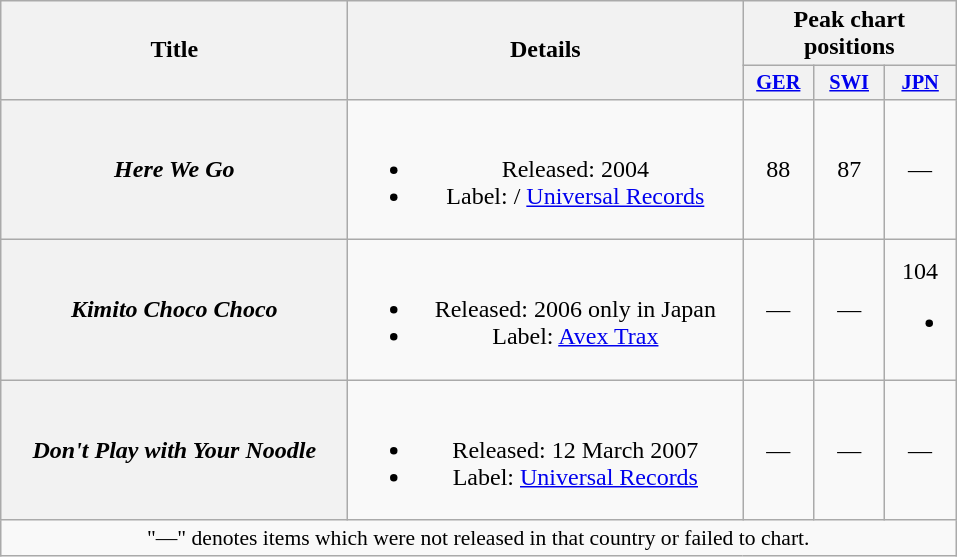<table class="wikitable plainrowheaders" style="text-align:center;">
<tr>
<th rowspan="2" scope="col" style="width:14em;">Title</th>
<th rowspan="2" scope="col" style="width:16em;">Details</th>
<th colspan="3">Peak chart positions</th>
</tr>
<tr>
<th scope="col" style="width:3em;font-size:85%;"><a href='#'>GER</a><br></th>
<th scope="col" style="width:3em;font-size:85%;"><a href='#'>SWI</a><br></th>
<th scope="col" style="width:3em;font-size:85%;"><a href='#'>JPN</a><br></th>
</tr>
<tr>
<th scope="row"><em>Here We Go</em></th>
<td><br><ul><li>Released: 2004</li><li>Label:  / <a href='#'>Universal Records</a></li></ul></td>
<td>88</td>
<td>87</td>
<td>—</td>
</tr>
<tr>
<th scope="row"><em>Kimito Choco Choco</em></th>
<td><br><ul><li>Released: 2006 only in Japan</li><li>Label: <a href='#'>Avex Trax</a></li></ul></td>
<td>—</td>
<td>—</td>
<td>104<br><ul><li></li></ul></td>
</tr>
<tr>
<th scope="row"><em>Don't Play with Your Noodle</em></th>
<td><br><ul><li>Released: 12 March 2007</li><li>Label: <a href='#'>Universal Records</a></li></ul></td>
<td>—</td>
<td>—</td>
<td>—</td>
</tr>
<tr>
<td colspan="7" style="font-size:90%;" align="center">"—" denotes items which were not released in that country or failed to chart.</td>
</tr>
</table>
